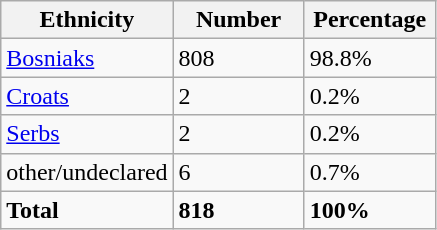<table class="wikitable">
<tr>
<th width="100px">Ethnicity</th>
<th width="80px">Number</th>
<th width="80px">Percentage</th>
</tr>
<tr>
<td><a href='#'>Bosniaks</a></td>
<td>808</td>
<td>98.8%</td>
</tr>
<tr>
<td><a href='#'>Croats</a></td>
<td>2</td>
<td>0.2%</td>
</tr>
<tr>
<td><a href='#'>Serbs</a></td>
<td>2</td>
<td>0.2%</td>
</tr>
<tr>
<td>other/undeclared</td>
<td>6</td>
<td>0.7%</td>
</tr>
<tr>
<td><strong>Total</strong></td>
<td><strong>818</strong></td>
<td><strong>100%</strong></td>
</tr>
</table>
